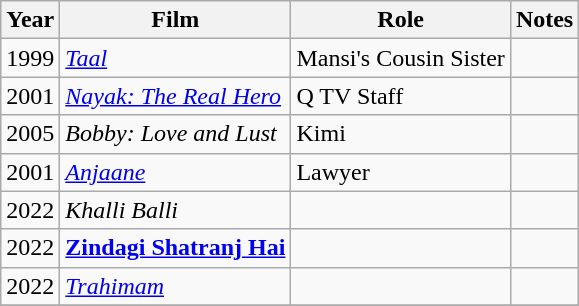<table class="wikitable">
<tr>
<th>Year</th>
<th>Film</th>
<th>Role</th>
<th>Notes</th>
</tr>
<tr>
<td>1999</td>
<td><em><a href='#'>Taal</a></em></td>
<td>Mansi's Cousin Sister</td>
<td></td>
</tr>
<tr>
<td>2001</td>
<td><em><a href='#'>Nayak: The Real Hero</a></em></td>
<td>Q TV Staff</td>
<td></td>
</tr>
<tr>
<td>2005</td>
<td><em>Bobby: Love and Lust</em></td>
<td>Kimi</td>
<td></td>
</tr>
<tr>
<td>2001</td>
<td><em><a href='#'>Anjaane</a></em></td>
<td>Lawyer</td>
<td></td>
</tr>
<tr>
<td>2022</td>
<td><em>Khalli Balli</em></td>
<td></td>
<td></td>
</tr>
<tr>
<td>2022</td>
<td><strong><a href='#'>Zindagi Shatranj Hai</a> </strong></td>
<td></td>
<td></td>
</tr>
<tr>
<td>2022</td>
<td><em><a href='#'>Trahimam</a> </em></td>
<td></td>
<td></td>
</tr>
<tr>
</tr>
</table>
